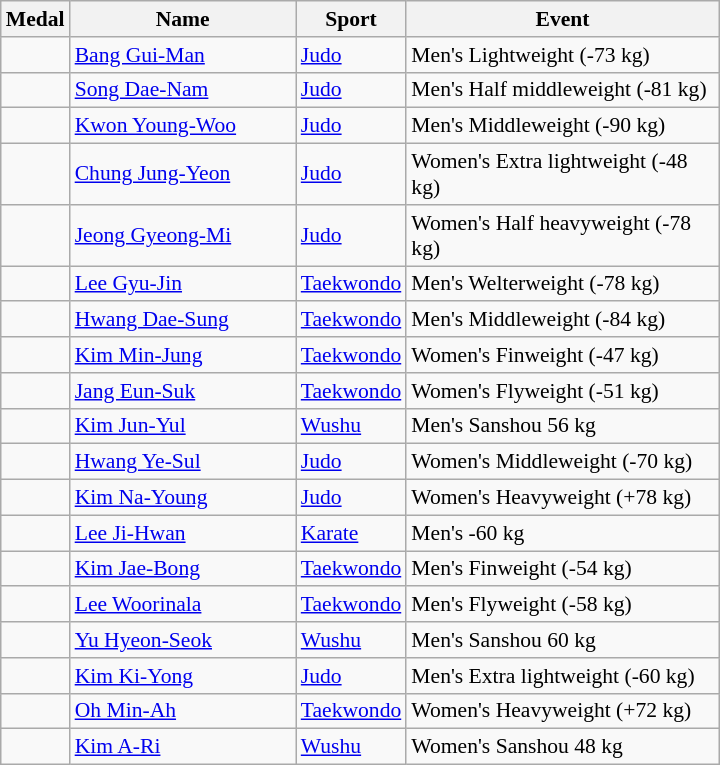<table class="wikitable sortable" style="font-size:90%">
<tr>
<th>Medal</th>
<th style="width:10em">Name</th>
<th>Sport</th>
<th style="width:14em">Event</th>
</tr>
<tr>
<td></td>
<td><a href='#'>Bang Gui-Man</a></td>
<td><a href='#'>Judo</a></td>
<td>Men's Lightweight (-73 kg)</td>
</tr>
<tr>
<td></td>
<td><a href='#'>Song Dae-Nam</a></td>
<td><a href='#'>Judo</a></td>
<td>Men's Half middleweight (-81 kg)</td>
</tr>
<tr>
<td></td>
<td><a href='#'>Kwon Young-Woo</a></td>
<td><a href='#'>Judo</a></td>
<td>Men's Middleweight (-90 kg)</td>
</tr>
<tr>
<td></td>
<td><a href='#'>Chung Jung-Yeon</a></td>
<td><a href='#'>Judo</a></td>
<td>Women's Extra lightweight (-48 kg)</td>
</tr>
<tr>
<td></td>
<td><a href='#'>Jeong Gyeong-Mi</a></td>
<td><a href='#'>Judo</a></td>
<td>Women's Half heavyweight (-78 kg)</td>
</tr>
<tr>
<td></td>
<td><a href='#'>Lee Gyu-Jin</a></td>
<td><a href='#'>Taekwondo</a></td>
<td>Men's Welterweight (-78 kg)</td>
</tr>
<tr>
<td></td>
<td><a href='#'>Hwang Dae-Sung</a></td>
<td><a href='#'>Taekwondo</a></td>
<td>Men's Middleweight (-84 kg)</td>
</tr>
<tr>
<td></td>
<td><a href='#'>Kim Min-Jung</a></td>
<td><a href='#'>Taekwondo</a></td>
<td>Women's Finweight (-47 kg)</td>
</tr>
<tr>
<td></td>
<td><a href='#'>Jang Eun-Suk</a></td>
<td><a href='#'>Taekwondo</a></td>
<td>Women's Flyweight (-51 kg)</td>
</tr>
<tr>
<td></td>
<td><a href='#'>Kim Jun-Yul</a></td>
<td><a href='#'>Wushu</a></td>
<td>Men's Sanshou 56 kg</td>
</tr>
<tr>
<td></td>
<td><a href='#'>Hwang Ye-Sul</a></td>
<td><a href='#'>Judo</a></td>
<td>Women's Middleweight (-70 kg)</td>
</tr>
<tr>
<td></td>
<td><a href='#'>Kim Na-Young</a></td>
<td><a href='#'>Judo</a></td>
<td>Women's Heavyweight (+78 kg)</td>
</tr>
<tr>
<td></td>
<td><a href='#'>Lee Ji-Hwan</a></td>
<td><a href='#'>Karate</a></td>
<td>Men's -60 kg</td>
</tr>
<tr>
<td></td>
<td><a href='#'>Kim Jae-Bong</a></td>
<td><a href='#'>Taekwondo</a></td>
<td>Men's Finweight (-54 kg)</td>
</tr>
<tr>
<td></td>
<td><a href='#'>Lee Woorinala</a></td>
<td><a href='#'>Taekwondo</a></td>
<td>Men's Flyweight (-58 kg)</td>
</tr>
<tr>
<td></td>
<td><a href='#'>Yu Hyeon-Seok</a></td>
<td><a href='#'>Wushu</a></td>
<td>Men's Sanshou 60 kg</td>
</tr>
<tr>
<td></td>
<td><a href='#'>Kim Ki-Yong</a></td>
<td><a href='#'>Judo</a></td>
<td>Men's Extra lightweight (-60 kg)</td>
</tr>
<tr>
<td></td>
<td><a href='#'>Oh Min-Ah</a></td>
<td><a href='#'>Taekwondo</a></td>
<td>Women's Heavyweight (+72 kg)</td>
</tr>
<tr>
<td></td>
<td><a href='#'>Kim A-Ri</a></td>
<td><a href='#'>Wushu</a></td>
<td>Women's Sanshou 48 kg</td>
</tr>
</table>
